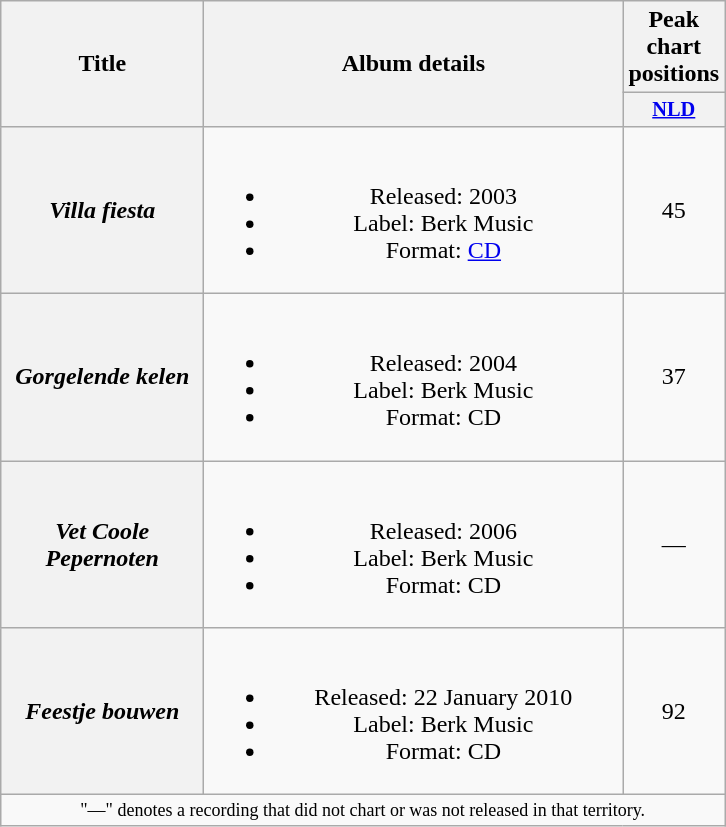<table class="wikitable plainrowheaders" style="text-align:center;">
<tr>
<th scope="col" rowspan="2" style="width:8em;">Title</th>
<th scope="col" rowspan="2" style="width:17em;">Album details</th>
<th scope="col">Peak chart positions</th>
</tr>
<tr>
<th style="width:2.5em; font-size:85%"><a href='#'>NLD</a><br></th>
</tr>
<tr>
<th scope="row"><em>Villa fiesta</em></th>
<td><br><ul><li>Released: 2003</li><li>Label: Berk Music</li><li>Format: <a href='#'>CD</a></li></ul></td>
<td>45</td>
</tr>
<tr>
<th scope="row"><em>Gorgelende kelen</em></th>
<td><br><ul><li>Released: 2004</li><li>Label: Berk Music</li><li>Format: CD</li></ul></td>
<td>37</td>
</tr>
<tr>
<th scope="row"><em>Vet Coole Pepernoten</em></th>
<td><br><ul><li>Released: 2006</li><li>Label: Berk Music</li><li>Format: CD</li></ul></td>
<td>—</td>
</tr>
<tr>
<th scope="row"><em>Feestje bouwen</em></th>
<td><br><ul><li>Released: 22 January 2010</li><li>Label: Berk Music</li><li>Format: CD</li></ul></td>
<td>92</td>
</tr>
<tr>
<td colspan="4" style="font-size:9pt">"—" denotes a recording that did not chart or was not released in that territory.</td>
</tr>
</table>
